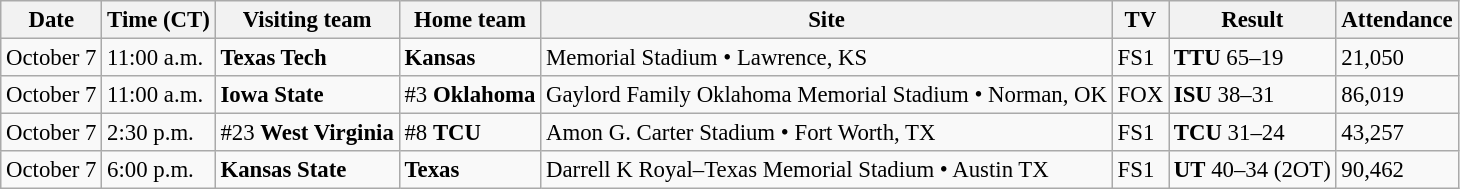<table class="wikitable" style="font-size:95%;">
<tr>
<th>Date</th>
<th>Time (CT)</th>
<th>Visiting team</th>
<th>Home team</th>
<th>Site</th>
<th>TV</th>
<th>Result</th>
<th>Attendance</th>
</tr>
<tr bgcolor=>
<td>October 7</td>
<td>11:00 a.m.</td>
<td><strong>Texas Tech</strong></td>
<td><strong>Kansas</strong></td>
<td>Memorial Stadium • Lawrence, KS</td>
<td>FS1</td>
<td><strong>TTU</strong> 65–19</td>
<td>21,050</td>
</tr>
<tr bgcolor=>
<td>October 7</td>
<td>11:00 a.m.</td>
<td><strong>Iowa State</strong></td>
<td>#3 <strong>Oklahoma</strong></td>
<td>Gaylord Family Oklahoma Memorial Stadium • Norman, OK</td>
<td>FOX</td>
<td><strong>ISU</strong> 38–31</td>
<td>86,019</td>
</tr>
<tr bgcolor=>
<td>October 7</td>
<td>2:30 p.m.</td>
<td>#23 <strong>West Virginia</strong></td>
<td>#8 <strong>TCU</strong></td>
<td>Amon G. Carter Stadium • Fort Worth, TX</td>
<td>FS1</td>
<td><strong>TCU</strong> 31–24</td>
<td>43,257</td>
</tr>
<tr bgcolor=>
<td>October 7</td>
<td>6:00 p.m.</td>
<td><strong>Kansas State</strong></td>
<td><strong>Texas</strong></td>
<td>Darrell K Royal–Texas Memorial Stadium • Austin TX</td>
<td>FS1</td>
<td><strong>UT</strong> 40–34 (2OT)</td>
<td>90,462</td>
</tr>
</table>
